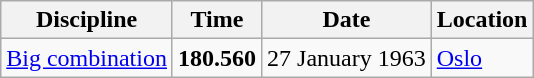<table class='wikitable'>
<tr>
<th>Discipline</th>
<th>Time</th>
<th>Date</th>
<th>Location</th>
</tr>
<tr>
<td><a href='#'>Big combination</a></td>
<td><strong>180.560</strong></td>
<td>27 January 1963</td>
<td align=left> <a href='#'>Oslo</a></td>
</tr>
</table>
